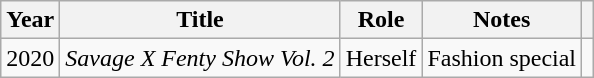<table class="wikitable">
<tr>
<th>Year</th>
<th>Title</th>
<th>Role</th>
<th>Notes</th>
<th style="text-align: center;" class="unsortable"></th>
</tr>
<tr>
<td scope="row">2020</td>
<td><em>Savage X Fenty Show Vol. 2</em></td>
<td>Herself</td>
<td>Fashion special</td>
<td style="text-align: center;"></td>
</tr>
</table>
